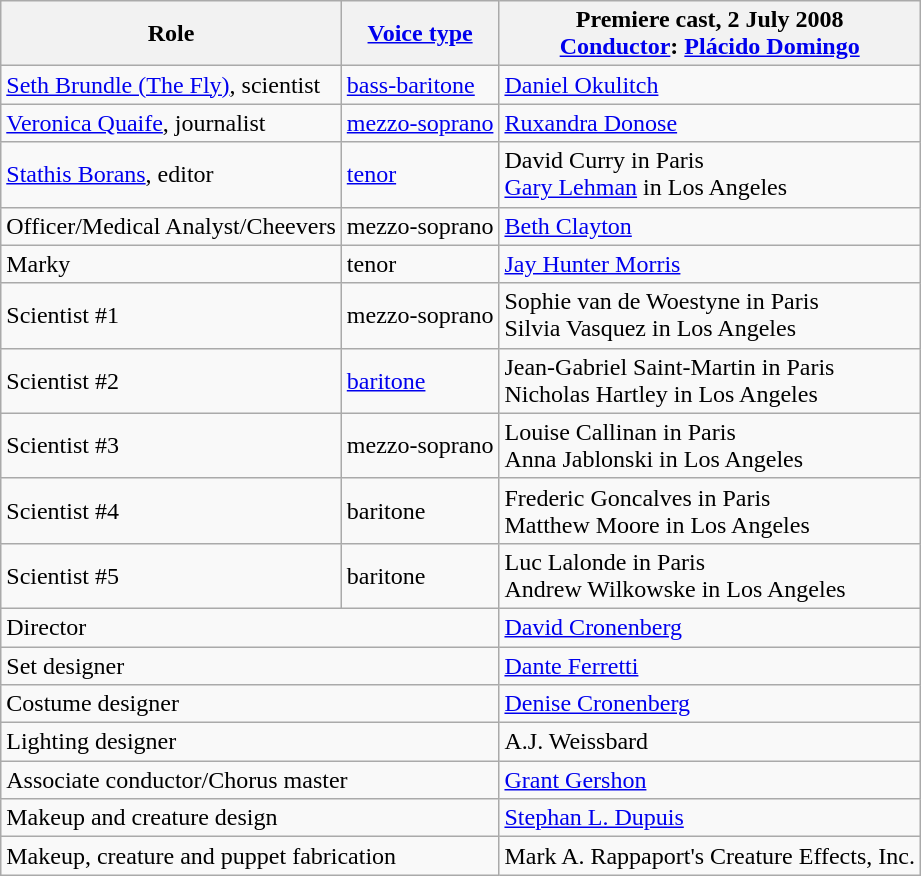<table class="wikitable">
<tr>
<th>Role</th>
<th><a href='#'>Voice type</a></th>
<th>Premiere cast, 2 July 2008<br><a href='#'>Conductor</a>: <a href='#'>Plácido Domingo</a></th>
</tr>
<tr>
<td><a href='#'>Seth Brundle (The Fly)</a>, scientist</td>
<td><a href='#'>bass-baritone</a></td>
<td><a href='#'>Daniel Okulitch</a></td>
</tr>
<tr>
<td><a href='#'>Veronica Quaife</a>, journalist</td>
<td><a href='#'>mezzo-soprano</a></td>
<td><a href='#'>Ruxandra Donose</a></td>
</tr>
<tr>
<td><a href='#'>Stathis Borans</a>, editor</td>
<td><a href='#'>tenor</a></td>
<td>David Curry in Paris<br><a href='#'>Gary Lehman</a> in Los Angeles</td>
</tr>
<tr>
<td>Officer/Medical Analyst/Cheevers</td>
<td>mezzo-soprano</td>
<td><a href='#'>Beth Clayton</a></td>
</tr>
<tr>
<td>Marky</td>
<td>tenor</td>
<td><a href='#'>Jay Hunter Morris</a></td>
</tr>
<tr>
<td>Scientist #1</td>
<td>mezzo-soprano</td>
<td>Sophie van de Woestyne in Paris<br>Silvia Vasquez in Los Angeles</td>
</tr>
<tr>
<td>Scientist #2</td>
<td><a href='#'>baritone</a></td>
<td>Jean-Gabriel Saint-Martin in Paris<br>Nicholas Hartley in Los Angeles</td>
</tr>
<tr>
<td>Scientist #3</td>
<td>mezzo-soprano</td>
<td>Louise Callinan in Paris<br>Anna Jablonski in Los Angeles</td>
</tr>
<tr>
<td>Scientist #4</td>
<td>baritone</td>
<td>Frederic Goncalves in Paris<br>Matthew Moore in Los Angeles</td>
</tr>
<tr>
<td>Scientist #5</td>
<td>baritone</td>
<td>Luc Lalonde in Paris<br>Andrew Wilkowske in Los Angeles</td>
</tr>
<tr>
<td colspan="2">Director</td>
<td><a href='#'>David Cronenberg</a></td>
</tr>
<tr>
<td colspan="2">Set designer</td>
<td><a href='#'>Dante Ferretti</a></td>
</tr>
<tr>
<td colspan="2">Costume designer</td>
<td><a href='#'>Denise Cronenberg</a></td>
</tr>
<tr>
<td colspan="2">Lighting designer</td>
<td>A.J. Weissbard</td>
</tr>
<tr>
<td colspan="2">Associate conductor/Chorus master</td>
<td><a href='#'>Grant Gershon</a></td>
</tr>
<tr>
<td colspan="2">Makeup and creature design</td>
<td><a href='#'>Stephan L. Dupuis</a></td>
</tr>
<tr>
<td colspan="2">Makeup, creature and puppet fabrication</td>
<td>Mark A. Rappaport's Creature Effects, Inc.</td>
</tr>
</table>
